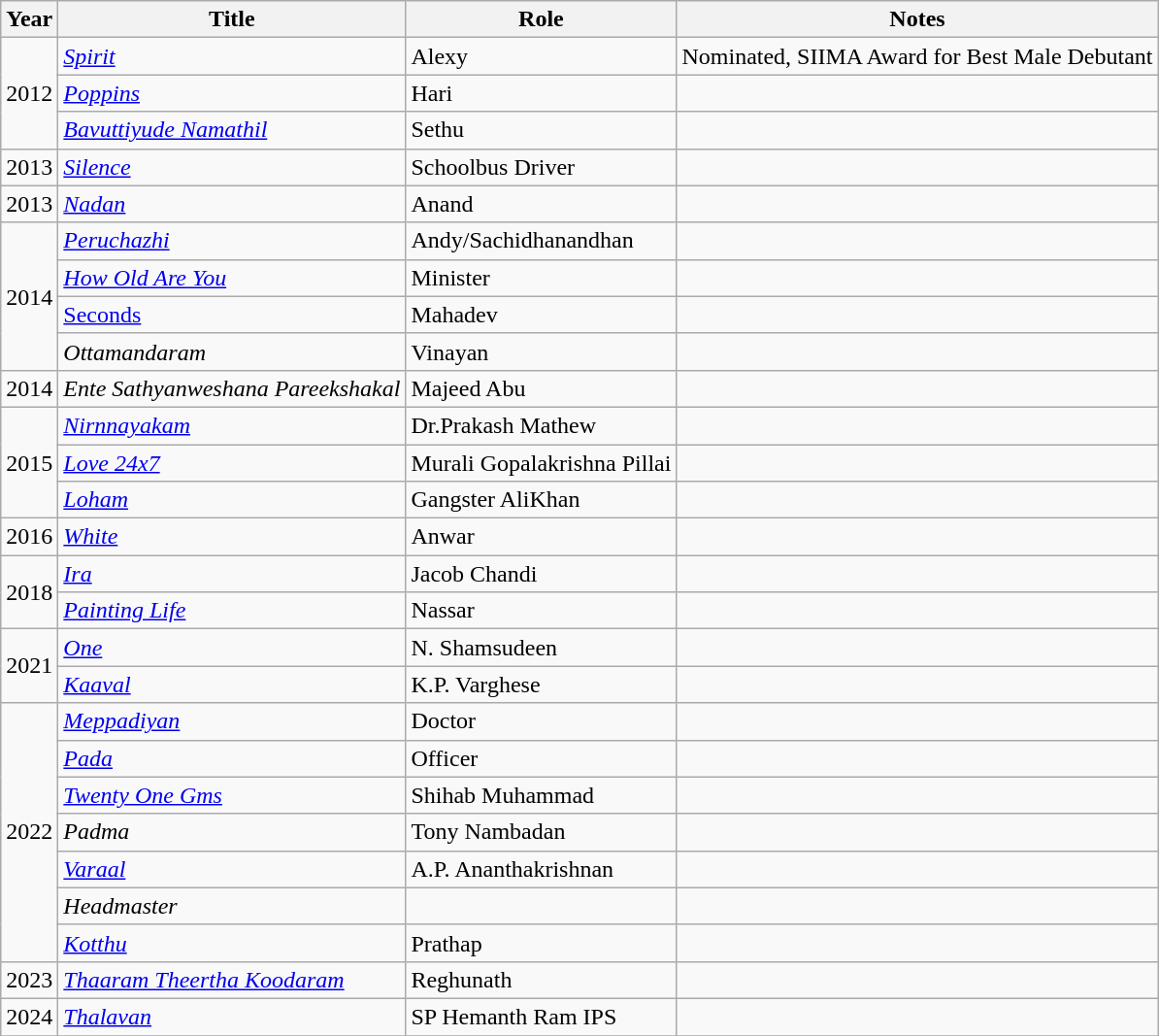<table class="wikitable sortable">
<tr>
<th>Year</th>
<th>Title</th>
<th>Role</th>
<th class="unsortable">Notes</th>
</tr>
<tr>
<td rowspan="3">2012</td>
<td><em><a href='#'>Spirit</a></em></td>
<td>Alexy</td>
<td>Nominated, SIIMA Award for Best Male Debutant</td>
</tr>
<tr>
<td><em><a href='#'>Poppins</a></em></td>
<td>Hari</td>
<td></td>
</tr>
<tr>
<td><em><a href='#'>Bavuttiyude Namathil</a></em></td>
<td>Sethu</td>
<td></td>
</tr>
<tr>
<td rowspan="1">2013</td>
<td><em><a href='#'>Silence</a> </em></td>
<td>Schoolbus Driver</td>
<td></td>
</tr>
<tr>
<td rowspan="1">2013</td>
<td><em><a href='#'>Nadan</a> </em></td>
<td>Anand</td>
<td></td>
</tr>
<tr>
<td rowspan="4">2014</td>
<td><em><a href='#'>Peruchazhi</a></em></td>
<td>Andy/Sachidhanandhan</td>
<td></td>
</tr>
<tr>
<td><em><a href='#'>How Old Are You</a></em></td>
<td>Minister</td>
<td></td>
</tr>
<tr>
<td><em><a href='#'></em>Seconds<em></a></em></td>
<td>Mahadev</td>
<td></td>
</tr>
<tr>
<td><em>Ottamandaram</em></td>
<td>Vinayan</td>
<td></td>
</tr>
<tr>
<td>2014</td>
<td><em>Ente Sathyanweshana Pareekshakal</em></td>
<td>Majeed Abu</td>
<td></td>
</tr>
<tr>
<td rowspan="3">2015</td>
<td><em><a href='#'>Nirnnayakam</a></em></td>
<td>Dr.Prakash Mathew</td>
<td></td>
</tr>
<tr>
<td><em><a href='#'>Love 24x7</a></em></td>
<td>Murali Gopalakrishna Pillai</td>
<td></td>
</tr>
<tr>
<td><em><a href='#'>Loham</a></em></td>
<td>Gangster AliKhan</td>
<td></td>
</tr>
<tr>
<td rowspan="1">2016</td>
<td><em><a href='#'>White</a> </em></td>
<td>Anwar</td>
<td></td>
</tr>
<tr>
<td rowspan=2>2018</td>
<td><em><a href='#'>Ira</a></em></td>
<td>Jacob Chandi</td>
<td></td>
</tr>
<tr>
<td><em><a href='#'>Painting Life</a></em></td>
<td>Nassar</td>
<td></td>
</tr>
<tr>
<td rowspan=2>2021</td>
<td><em><a href='#'>One</a></em></td>
<td>N. Shamsudeen</td>
<td></td>
</tr>
<tr>
<td><em><a href='#'>Kaaval</a></em></td>
<td>K.P. Varghese</td>
<td></td>
</tr>
<tr>
<td rowspan=7>2022</td>
<td><em><a href='#'>Meppadiyan</a></em></td>
<td>Doctor</td>
<td></td>
</tr>
<tr>
<td><em><a href='#'>Pada</a></em></td>
<td>Officer</td>
<td></td>
</tr>
<tr>
<td><em><a href='#'>Twenty One Gms</a></em></td>
<td>Shihab Muhammad</td>
<td></td>
</tr>
<tr>
<td><em>Padma</em></td>
<td>Tony Nambadan</td>
<td></td>
</tr>
<tr>
<td><em><a href='#'>Varaal</a></em></td>
<td>A.P. Ananthakrishnan</td>
<td></td>
</tr>
<tr>
<td><em>Headmaster</em></td>
<td></td>
<td></td>
</tr>
<tr>
<td><em><a href='#'>Kotthu</a></em></td>
<td>Prathap</td>
<td></td>
</tr>
<tr>
<td>2023</td>
<td><em><a href='#'>Thaaram Theertha Koodaram</a></em></td>
<td>Reghunath</td>
<td></td>
</tr>
<tr>
<td>2024</td>
<td><em><a href='#'>Thalavan</a></em></td>
<td>SP Hemanth Ram IPS</td>
<td></td>
</tr>
<tr>
</tr>
</table>
